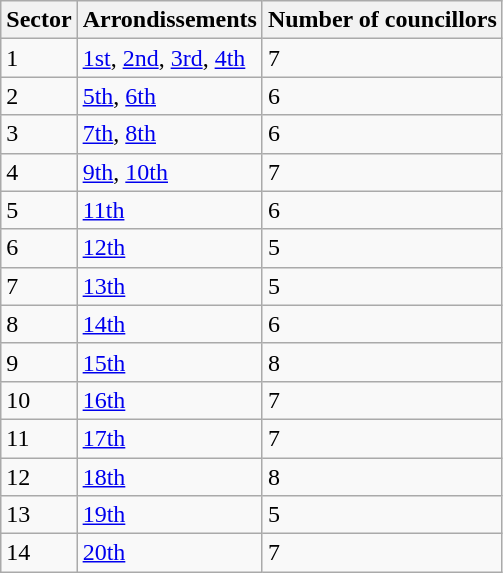<table class="wikitable">
<tr>
<th>Sector</th>
<th>Arrondissements</th>
<th>Number of councillors</th>
</tr>
<tr>
<td>1</td>
<td><a href='#'>1st</a>, <a href='#'>2nd</a>, <a href='#'>3rd</a>, <a href='#'>4th</a></td>
<td>7</td>
</tr>
<tr>
<td>2</td>
<td><a href='#'>5th</a>, <a href='#'>6th</a></td>
<td>6</td>
</tr>
<tr>
<td>3</td>
<td><a href='#'>7th</a>, <a href='#'>8th</a></td>
<td>6</td>
</tr>
<tr>
<td>4</td>
<td><a href='#'>9th</a>, <a href='#'>10th</a></td>
<td>7</td>
</tr>
<tr>
<td>5</td>
<td><a href='#'>11th</a></td>
<td>6</td>
</tr>
<tr>
<td>6</td>
<td><a href='#'>12th</a></td>
<td>5</td>
</tr>
<tr>
<td>7</td>
<td><a href='#'>13th</a></td>
<td>5</td>
</tr>
<tr>
<td>8</td>
<td><a href='#'>14th</a></td>
<td>6</td>
</tr>
<tr>
<td>9</td>
<td><a href='#'>15th</a></td>
<td>8</td>
</tr>
<tr>
<td>10</td>
<td><a href='#'>16th</a></td>
<td>7</td>
</tr>
<tr>
<td>11</td>
<td><a href='#'>17th</a></td>
<td>7</td>
</tr>
<tr>
<td>12</td>
<td><a href='#'>18th</a></td>
<td>8</td>
</tr>
<tr>
<td>13</td>
<td><a href='#'>19th</a></td>
<td>5</td>
</tr>
<tr>
<td>14</td>
<td><a href='#'>20th</a></td>
<td>7</td>
</tr>
</table>
